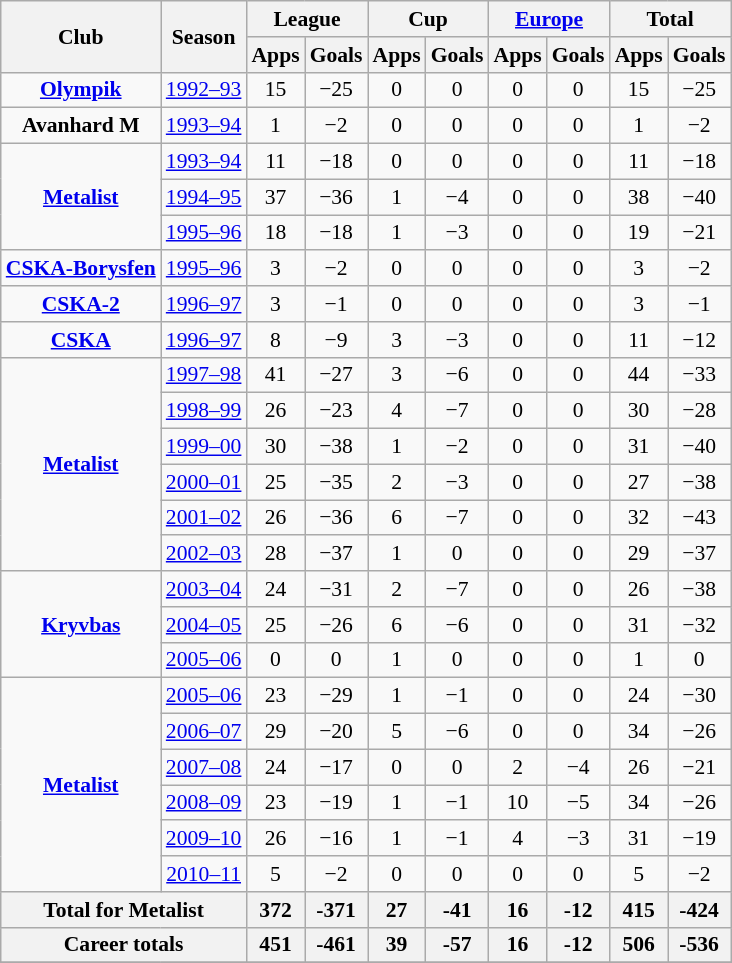<table class="wikitable" style="font-size:90%; text-align: center;">
<tr>
<th rowspan="2">Club</th>
<th rowspan="2">Season</th>
<th colspan="2">League</th>
<th colspan="2">Cup</th>
<th colspan="2"><a href='#'>Europe</a></th>
<th colspan="2">Total</th>
</tr>
<tr>
<th>Apps</th>
<th>Goals</th>
<th>Apps</th>
<th>Goals</th>
<th>Apps</th>
<th>Goals</th>
<th>Apps</th>
<th>Goals</th>
</tr>
<tr>
<td rowspan="1"><strong><a href='#'>Olympik</a></strong></td>
<td><a href='#'>1992–93</a></td>
<td>15</td>
<td>−25</td>
<td>0</td>
<td>0</td>
<td>0</td>
<td>0</td>
<td>15</td>
<td>−25</td>
</tr>
<tr>
<td rowspan="1"><strong>Avanhard M</strong></td>
<td><a href='#'>1993–94</a></td>
<td>1</td>
<td>−2</td>
<td>0</td>
<td>0</td>
<td>0</td>
<td>0</td>
<td>1</td>
<td>−2</td>
</tr>
<tr>
<td rowspan="3"><strong><a href='#'>Metalist</a></strong></td>
<td><a href='#'>1993–94</a></td>
<td>11</td>
<td>−18</td>
<td>0</td>
<td>0</td>
<td>0</td>
<td>0</td>
<td>11</td>
<td>−18</td>
</tr>
<tr>
<td><a href='#'>1994–95</a></td>
<td>37</td>
<td>−36</td>
<td>1</td>
<td>−4</td>
<td>0</td>
<td>0</td>
<td>38</td>
<td>−40</td>
</tr>
<tr>
<td><a href='#'>1995–96</a></td>
<td>18</td>
<td>−18</td>
<td>1</td>
<td>−3</td>
<td>0</td>
<td>0</td>
<td>19</td>
<td>−21</td>
</tr>
<tr>
<td rowspan="1"><strong><a href='#'>CSKA-Borysfen</a></strong></td>
<td><a href='#'>1995–96</a></td>
<td>3</td>
<td>−2</td>
<td>0</td>
<td>0</td>
<td>0</td>
<td>0</td>
<td>3</td>
<td>−2</td>
</tr>
<tr>
<td rowspan="1"><strong><a href='#'>CSKA-2</a></strong></td>
<td><a href='#'>1996–97</a></td>
<td>3</td>
<td>−1</td>
<td>0</td>
<td>0</td>
<td>0</td>
<td>0</td>
<td>3</td>
<td>−1</td>
</tr>
<tr>
<td rowspan="1"><strong><a href='#'>CSKA</a></strong></td>
<td><a href='#'>1996–97</a></td>
<td>8</td>
<td>−9</td>
<td>3</td>
<td>−3</td>
<td>0</td>
<td>0</td>
<td>11</td>
<td>−12</td>
</tr>
<tr>
<td rowspan="6"><strong><a href='#'>Metalist</a></strong></td>
<td><a href='#'>1997–98</a></td>
<td>41</td>
<td>−27</td>
<td>3</td>
<td>−6</td>
<td>0</td>
<td>0</td>
<td>44</td>
<td>−33</td>
</tr>
<tr>
<td><a href='#'>1998–99</a></td>
<td>26</td>
<td>−23</td>
<td>4</td>
<td>−7</td>
<td>0</td>
<td>0</td>
<td>30</td>
<td>−28</td>
</tr>
<tr>
<td><a href='#'>1999–00</a></td>
<td>30</td>
<td>−38</td>
<td>1</td>
<td>−2</td>
<td>0</td>
<td>0</td>
<td>31</td>
<td>−40</td>
</tr>
<tr>
<td><a href='#'>2000–01</a></td>
<td>25</td>
<td>−35</td>
<td>2</td>
<td>−3</td>
<td>0</td>
<td>0</td>
<td>27</td>
<td>−38</td>
</tr>
<tr>
<td><a href='#'>2001–02</a></td>
<td>26</td>
<td>−36</td>
<td>6</td>
<td>−7</td>
<td>0</td>
<td>0</td>
<td>32</td>
<td>−43</td>
</tr>
<tr>
<td><a href='#'>2002–03</a></td>
<td>28</td>
<td>−37</td>
<td>1</td>
<td>0</td>
<td>0</td>
<td>0</td>
<td>29</td>
<td>−37</td>
</tr>
<tr>
<td rowspan="3"><strong><a href='#'>Kryvbas</a></strong></td>
<td><a href='#'>2003–04</a></td>
<td>24</td>
<td>−31</td>
<td>2</td>
<td>−7</td>
<td>0</td>
<td>0</td>
<td>26</td>
<td>−38</td>
</tr>
<tr>
<td><a href='#'>2004–05</a></td>
<td>25</td>
<td>−26</td>
<td>6</td>
<td>−6</td>
<td>0</td>
<td>0</td>
<td>31</td>
<td>−32</td>
</tr>
<tr>
<td><a href='#'>2005–06</a></td>
<td>0</td>
<td>0</td>
<td>1</td>
<td>0</td>
<td>0</td>
<td>0</td>
<td>1</td>
<td>0</td>
</tr>
<tr>
<td rowspan="6"><strong><a href='#'>Metalist</a></strong></td>
<td><a href='#'>2005–06</a></td>
<td>23</td>
<td>−29</td>
<td>1</td>
<td>−1</td>
<td>0</td>
<td>0</td>
<td>24</td>
<td>−30</td>
</tr>
<tr>
<td><a href='#'>2006–07</a></td>
<td>29</td>
<td>−20</td>
<td>5</td>
<td>−6</td>
<td>0</td>
<td>0</td>
<td>34</td>
<td>−26</td>
</tr>
<tr>
<td><a href='#'>2007–08</a></td>
<td>24</td>
<td>−17</td>
<td>0</td>
<td>0</td>
<td>2</td>
<td>−4</td>
<td>26</td>
<td>−21</td>
</tr>
<tr>
<td><a href='#'>2008–09</a></td>
<td>23</td>
<td>−19</td>
<td>1</td>
<td>−1</td>
<td>10</td>
<td>−5</td>
<td>34</td>
<td>−26</td>
</tr>
<tr>
<td><a href='#'>2009–10</a></td>
<td>26</td>
<td>−16</td>
<td>1</td>
<td>−1</td>
<td>4</td>
<td>−3</td>
<td>31</td>
<td>−19</td>
</tr>
<tr>
<td><a href='#'>2010–11</a></td>
<td>5</td>
<td>−2</td>
<td>0</td>
<td>0</td>
<td>0</td>
<td>0</td>
<td>5</td>
<td>−2</td>
</tr>
<tr>
<th colspan="2">Total for Metalist</th>
<th>372</th>
<th>-371</th>
<th>27</th>
<th>-41</th>
<th>16</th>
<th>-12</th>
<th>415</th>
<th>-424</th>
</tr>
<tr>
<th colspan="2">Career totals</th>
<th>451</th>
<th>-461</th>
<th>39</th>
<th>-57</th>
<th>16</th>
<th>-12</th>
<th>506</th>
<th>-536</th>
</tr>
<tr>
</tr>
</table>
